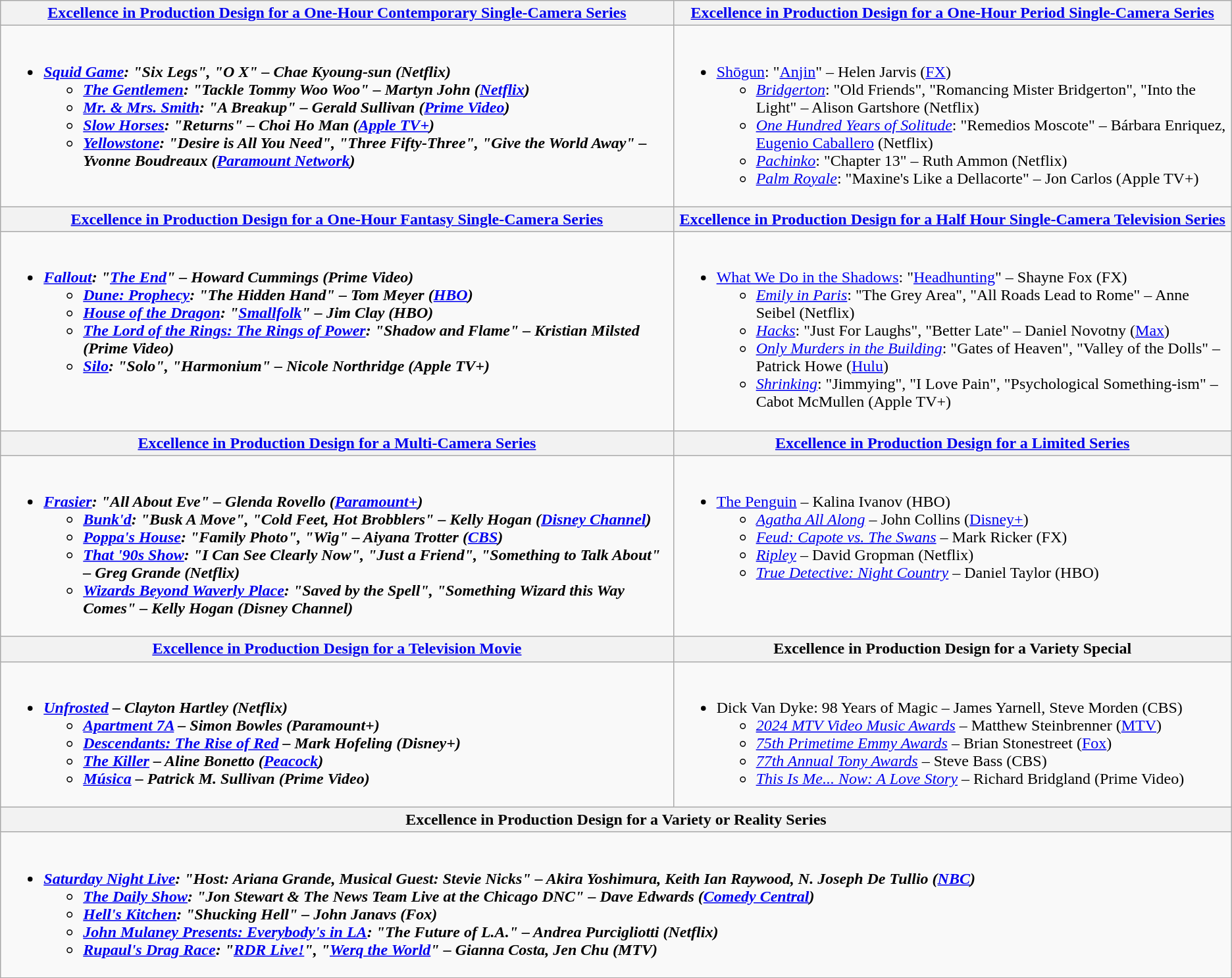<table class=wikitable style="width=100%">
<tr>
<th style="width=50%"><a href='#'>Excellence in Production Design for a One-Hour Contemporary Single-Camera Series</a></th>
<th style="width=50%"><a href='#'>Excellence in Production Design for a One-Hour Period Single-Camera Series</a></th>
</tr>
<tr>
<td valign="top"><br><ul><li><strong><em><a href='#'>Squid Game</a><em>: "Six Legs", "O X" – Chae Kyoung-sun (Netflix)<strong><ul><li></em><a href='#'>The Gentlemen</a><em>: "Tackle Tommy Woo Woo" – Martyn John (<a href='#'>Netflix</a>)</li><li></em><a href='#'>Mr. & Mrs. Smith</a><em>: "A Breakup" – Gerald Sullivan (<a href='#'>Prime Video</a>)</li><li></em><a href='#'>Slow Horses</a><em>: "Returns" – Choi Ho Man (<a href='#'>Apple TV+</a>)</li><li></em><a href='#'>Yellowstone</a><em>: "Desire is All You Need", "Three Fifty-Three", "Give the World Away" – Yvonne Boudreaux (<a href='#'>Paramount Network</a>)</li></ul></li></ul></td>
<td valign="top"><br><ul><li></em></strong><a href='#'>Shōgun</a></em>: "<a href='#'>Anjin</a>" – Helen Jarvis (<a href='#'>FX</a>)</strong><ul><li><em><a href='#'>Bridgerton</a></em>: "Old Friends", "Romancing Mister Bridgerton", "Into the Light" – Alison Gartshore (Netflix)</li><li><em><a href='#'>One Hundred Years of Solitude</a></em>: "Remedios Moscote" – Bárbara Enriquez, <a href='#'>Eugenio Caballero</a> (Netflix)</li><li><em><a href='#'>Pachinko</a></em>: "Chapter 13" – Ruth Ammon (Netflix)</li><li><em><a href='#'>Palm Royale</a></em>: "Maxine's Like a Dellacorte" – Jon Carlos (Apple TV+)</li></ul></li></ul></td>
</tr>
<tr>
<th style="width=50%"><a href='#'>Excellence in Production Design for a One-Hour Fantasy Single-Camera Series</a></th>
<th style="width=50%"><a href='#'>Excellence in Production Design for a Half Hour Single-Camera Television Series</a></th>
</tr>
<tr>
<td valign="top"><br><ul><li><strong><em><a href='#'>Fallout</a><em>: "<a href='#'>The End</a>" – Howard Cummings (Prime Video)<strong><ul><li></em><a href='#'>Dune: Prophecy</a><em>: "The Hidden Hand" – Tom Meyer (<a href='#'>HBO</a>)</li><li></em><a href='#'>House of the Dragon</a><em>: "<a href='#'>Smallfolk</a>" – Jim Clay (HBO)</li><li></em><a href='#'>The Lord of the Rings: The Rings of Power</a><em>: "Shadow and Flame" – Kristian Milsted (Prime Video)</li><li></em><a href='#'>Silo</a><em>: "Solo", "Harmonium" – Nicole Northridge (Apple TV+)</li></ul></li></ul></td>
<td valign="top"><br><ul><li></em></strong><a href='#'>What We Do in the Shadows</a></em>: "<a href='#'>Headhunting</a>" – Shayne Fox (FX)</strong><ul><li><em><a href='#'>Emily in Paris</a></em>: "The Grey Area", "All Roads Lead to Rome" – Anne Seibel (Netflix)</li><li><em><a href='#'>Hacks</a></em>: "Just For Laughs", "Better Late" – Daniel Novotny (<a href='#'>Max</a>)</li><li><em><a href='#'>Only Murders in the Building</a></em>: "Gates of Heaven", "Valley of the Dolls" – Patrick Howe (<a href='#'>Hulu</a>)</li><li><em><a href='#'>Shrinking</a></em>: "Jimmying", "I Love Pain", "Psychological Something-ism" – Cabot McMullen (Apple TV+)</li></ul></li></ul></td>
</tr>
<tr>
<th style="width=50%"><a href='#'>Excellence in Production Design for a Multi-Camera Series</a></th>
<th style="width=50%"><a href='#'>Excellence in Production Design for a Limited Series</a></th>
</tr>
<tr>
<td valign="top"><br><ul><li><strong><em><a href='#'>Frasier</a><em>: "All About Eve" – Glenda Rovello (<a href='#'>Paramount+</a>)<strong><ul><li></em><a href='#'>Bunk'd</a><em>: "Busk A Move", "Cold Feet, Hot Brobblers" – Kelly Hogan (<a href='#'>Disney Channel</a>)</li><li></em><a href='#'>Poppa's House</a><em>: "Family Photo", "Wig" – Aiyana Trotter (<a href='#'>CBS</a>)</li><li></em><a href='#'>That '90s Show</a><em>: "I Can See Clearly Now", "Just a Friend", "Something to Talk About" – Greg Grande (Netflix)</li><li></em><a href='#'>Wizards Beyond Waverly Place</a><em>: "Saved by the Spell", "Something Wizard this Way Comes" – Kelly Hogan (Disney Channel)</li></ul></li></ul></td>
<td valign="top"><br><ul><li></em></strong><a href='#'>The Penguin</a></em> – Kalina Ivanov (HBO)</strong><ul><li><em><a href='#'>Agatha All Along</a></em> – John Collins (<a href='#'>Disney+</a>)</li><li><em><a href='#'>Feud: Capote vs. The Swans</a></em> – Mark Ricker (FX)</li><li><em><a href='#'>Ripley</a></em> – David Gropman (Netflix)</li><li><em><a href='#'>True Detective: Night Country</a></em> – Daniel Taylor (HBO)</li></ul></li></ul></td>
</tr>
<tr>
<th style="width=50%"><a href='#'>Excellence in Production Design for a Television Movie</a></th>
<th style="width=50%">Excellence in Production Design for a Variety Special</th>
</tr>
<tr>
<td valign="top"><br><ul><li><strong><em><a href='#'>Unfrosted</a><em> – Clayton Hartley (Netflix)<strong><ul><li></em><a href='#'>Apartment 7A</a><em> – Simon Bowles (Paramount+)</li><li></em><a href='#'>Descendants: The Rise of Red</a><em> – Mark Hofeling (Disney+)</li><li></em><a href='#'>The Killer</a><em> – Aline Bonetto (<a href='#'>Peacock</a>)</li><li></em><a href='#'>Música</a><em> – Patrick M. Sullivan (Prime Video)</li></ul></li></ul></td>
<td valign="top"><br><ul><li></em></strong>Dick Van Dyke: 98 Years of Magic</em> – James Yarnell, Steve Morden (CBS)</strong><ul><li><em><a href='#'>2024 MTV Video Music Awards</a></em> – Matthew Steinbrenner (<a href='#'>MTV</a>)</li><li><em><a href='#'>75th Primetime Emmy Awards</a></em> – Brian Stonestreet (<a href='#'>Fox</a>)</li><li><em><a href='#'>77th Annual Tony Awards</a></em> – Steve Bass (CBS)</li><li><em><a href='#'>This Is Me... Now: A Love Story</a></em> – Richard Bridgland (Prime Video)</li></ul></li></ul></td>
</tr>
<tr>
<th style="width=50%" colspan="2">Excellence in Production Design for a Variety or Reality Series</th>
</tr>
<tr>
<td valign="top" colspan="2"><br><ul><li><strong><em><a href='#'>Saturday Night Live</a><em>: "Host: Ariana Grande, Musical Guest: Stevie Nicks" – Akira Yoshimura, Keith Ian Raywood, N. Joseph De Tullio (<a href='#'>NBC</a>)<strong><ul><li></em><a href='#'>The Daily Show</a><em>: "Jon Stewart & The News Team Live at the Chicago DNC" – Dave Edwards (<a href='#'>Comedy Central</a>)</li><li></em><a href='#'>Hell's Kitchen</a><em>: "Shucking Hell" – John Janavs (Fox)</li><li></em><a href='#'>John Mulaney Presents: Everybody's in LA</a><em>: "The Future of L.A." – Andrea Purcigliotti (Netflix)</li><li></em><a href='#'>Rupaul's Drag Race</a><em>: "<a href='#'>RDR Live!</a>", "<a href='#'>Werq the World</a>" – Gianna Costa, Jen Chu (MTV)</li></ul></li></ul></td>
</tr>
</table>
